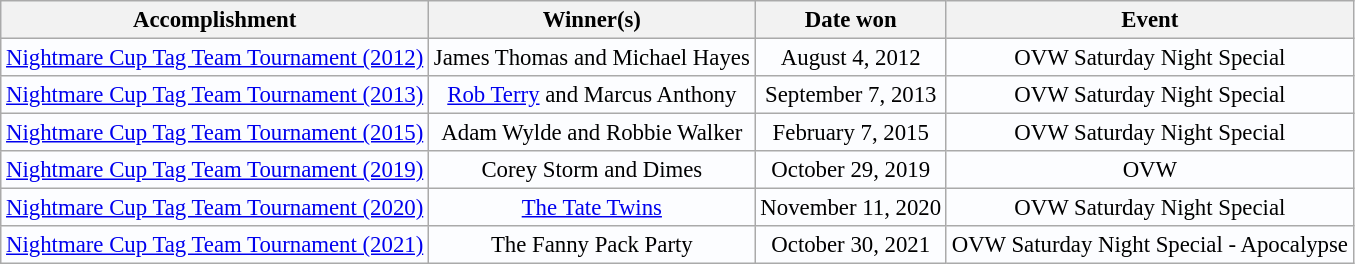<table class="wikitable" style="background:#fcfdff; font-size:95%; text-align: center;">
<tr>
<th>Accomplishment</th>
<th>Winner(s)</th>
<th>Date won</th>
<th>Event</th>
</tr>
<tr>
<td><a href='#'>Nightmare Cup Tag Team Tournament (2012)</a></td>
<td>James Thomas and Michael Hayes</td>
<td>August 4, 2012</td>
<td>OVW Saturday Night Special</td>
</tr>
<tr>
<td><a href='#'>Nightmare Cup Tag Team Tournament (2013)</a></td>
<td><a href='#'>Rob Terry</a> and Marcus Anthony</td>
<td>September 7, 2013</td>
<td>OVW Saturday Night Special</td>
</tr>
<tr>
<td><a href='#'>Nightmare Cup Tag Team Tournament (2015)</a></td>
<td>Adam Wylde and Robbie Walker</td>
<td>February 7, 2015</td>
<td>OVW Saturday Night Special</td>
</tr>
<tr>
<td><a href='#'>Nightmare Cup Tag Team Tournament (2019)</a></td>
<td>Corey Storm and Dimes</td>
<td>October 29, 2019</td>
<td>OVW</td>
</tr>
<tr>
<td><a href='#'>Nightmare Cup Tag Team Tournament (2020)</a></td>
<td><a href='#'>The Tate Twins</a><br> </td>
<td>November 11, 2020</td>
<td>OVW Saturday Night Special</td>
</tr>
<tr>
<td><a href='#'>Nightmare Cup Tag Team Tournament (2021)</a></td>
<td>The Fanny Pack Party<br></td>
<td>October 30, 2021</td>
<td>OVW Saturday Night Special - Apocalypse</td>
</tr>
</table>
